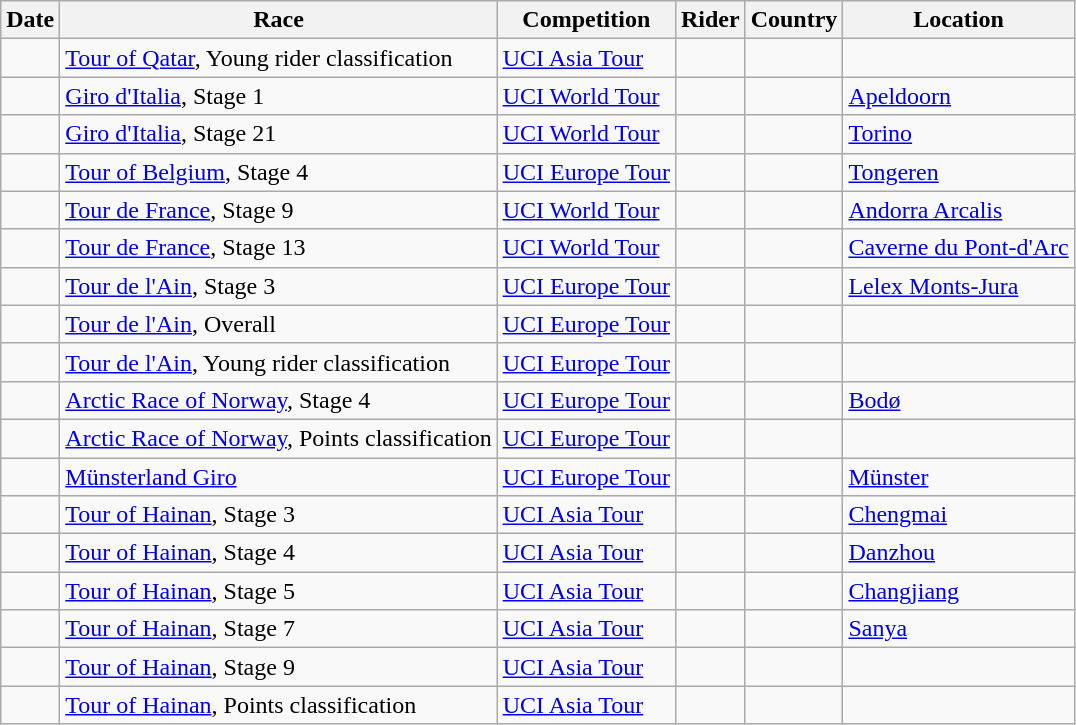<table class="wikitable sortable">
<tr>
<th>Date</th>
<th>Race</th>
<th>Competition</th>
<th>Rider</th>
<th>Country</th>
<th>Location</th>
</tr>
<tr>
<td></td>
<td><a href='#'>Tour of Qatar</a>, Young rider classification</td>
<td><a href='#'>UCI Asia Tour</a></td>
<td></td>
<td></td>
<td></td>
</tr>
<tr>
<td></td>
<td><a href='#'>Giro d'Italia</a>, Stage 1</td>
<td><a href='#'>UCI World Tour</a></td>
<td></td>
<td></td>
<td><a href='#'>Apeldoorn</a></td>
</tr>
<tr>
<td></td>
<td><a href='#'>Giro d'Italia</a>, Stage 21</td>
<td><a href='#'>UCI World Tour</a></td>
<td></td>
<td></td>
<td><a href='#'>Torino</a></td>
</tr>
<tr>
<td></td>
<td><a href='#'>Tour of Belgium</a>, Stage 4</td>
<td><a href='#'>UCI Europe Tour</a></td>
<td></td>
<td></td>
<td><a href='#'>Tongeren</a></td>
</tr>
<tr>
<td></td>
<td><a href='#'>Tour de France</a>, Stage 9</td>
<td><a href='#'>UCI World Tour</a></td>
<td></td>
<td></td>
<td><a href='#'>Andorra Arcalis</a></td>
</tr>
<tr>
<td></td>
<td><a href='#'>Tour de France</a>, Stage 13</td>
<td><a href='#'>UCI World Tour</a></td>
<td></td>
<td></td>
<td><a href='#'>Caverne du Pont-d'Arc</a></td>
</tr>
<tr>
<td></td>
<td><a href='#'>Tour de l'Ain</a>, Stage 3</td>
<td><a href='#'>UCI Europe Tour</a></td>
<td></td>
<td></td>
<td><a href='#'>Lelex Monts-Jura</a></td>
</tr>
<tr>
<td></td>
<td><a href='#'>Tour de l'Ain</a>, Overall</td>
<td><a href='#'>UCI Europe Tour</a></td>
<td></td>
<td></td>
<td></td>
</tr>
<tr>
<td></td>
<td><a href='#'>Tour de l'Ain</a>, Young rider classification</td>
<td><a href='#'>UCI Europe Tour</a></td>
<td></td>
<td></td>
<td></td>
</tr>
<tr>
<td></td>
<td><a href='#'>Arctic Race of Norway</a>, Stage 4</td>
<td><a href='#'>UCI Europe Tour</a></td>
<td></td>
<td></td>
<td><a href='#'>Bodø</a></td>
</tr>
<tr>
<td></td>
<td><a href='#'>Arctic Race of Norway</a>, Points classification</td>
<td><a href='#'>UCI Europe Tour</a></td>
<td></td>
<td></td>
<td></td>
</tr>
<tr>
<td></td>
<td><a href='#'>Münsterland Giro</a></td>
<td><a href='#'>UCI Europe Tour</a></td>
<td></td>
<td></td>
<td><a href='#'>Münster</a></td>
</tr>
<tr>
<td></td>
<td><a href='#'>Tour of Hainan</a>, Stage 3</td>
<td><a href='#'>UCI Asia Tour</a></td>
<td></td>
<td></td>
<td><a href='#'>Chengmai</a></td>
</tr>
<tr>
<td></td>
<td><a href='#'>Tour of Hainan</a>, Stage 4</td>
<td><a href='#'>UCI Asia Tour</a></td>
<td></td>
<td></td>
<td><a href='#'>Danzhou</a></td>
</tr>
<tr>
<td></td>
<td><a href='#'>Tour of Hainan</a>, Stage 5</td>
<td><a href='#'>UCI Asia Tour</a></td>
<td></td>
<td></td>
<td><a href='#'>Changjiang</a></td>
</tr>
<tr>
<td></td>
<td><a href='#'>Tour of Hainan</a>, Stage 7</td>
<td><a href='#'>UCI Asia Tour</a></td>
<td></td>
<td></td>
<td><a href='#'>Sanya</a></td>
</tr>
<tr>
<td></td>
<td><a href='#'>Tour of Hainan</a>, Stage 9</td>
<td><a href='#'>UCI Asia Tour</a></td>
<td></td>
<td></td>
<td></td>
</tr>
<tr>
<td></td>
<td><a href='#'>Tour of Hainan</a>, Points classification</td>
<td><a href='#'>UCI Asia Tour</a></td>
<td></td>
<td></td>
<td></td>
</tr>
</table>
